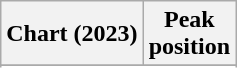<table class="wikitable sortable plainrowheaders" style="text-align:center">
<tr>
<th scope="col">Chart (2023)</th>
<th scope="col">Peak<br>position</th>
</tr>
<tr>
</tr>
<tr>
</tr>
</table>
